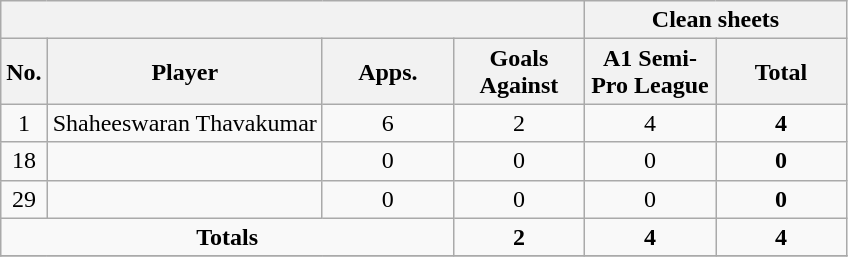<table class="wikitable sortable alternance" style="text-align:center">
<tr>
<th colspan="4"></th>
<th colspan="2">Clean sheets</th>
</tr>
<tr>
<th>No.</th>
<th>Player</th>
<th width=80>Apps.</th>
<th width=80>Goals Against</th>
<th width=80>A1 Semi-Pro League</th>
<th width=80>Total</th>
</tr>
<tr>
<td>1</td>
<td {{nowrap> Shaheeswaran Thavakumar</td>
<td>6</td>
<td>2</td>
<td>4</td>
<td><strong>4</strong></td>
</tr>
<tr>
<td>18</td>
<td></td>
<td>0</td>
<td>0</td>
<td>0</td>
<td><strong>0</strong></td>
</tr>
<tr>
<td>29</td>
<td></td>
<td>0</td>
<td>0</td>
<td>0</td>
<td><strong>0</strong></td>
</tr>
<tr>
<td colspan="3"><strong>Totals</strong></td>
<td><strong>2</strong></td>
<td><strong>4</strong></td>
<td><strong>4</strong></td>
</tr>
<tr>
</tr>
</table>
